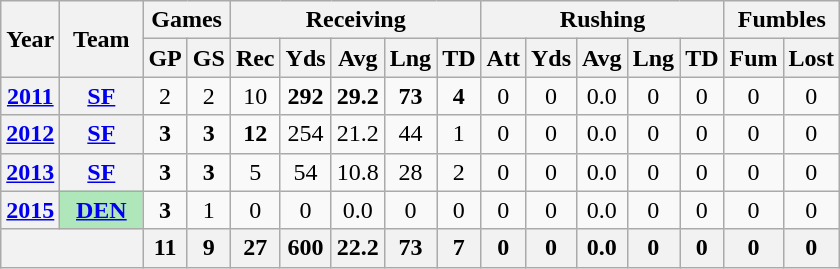<table class=wikitable style="text-align:center;">
<tr>
<th rowspan="2">Year</th>
<th rowspan="2">Team</th>
<th colspan="2">Games</th>
<th colspan="5">Receiving</th>
<th colspan="5">Rushing</th>
<th colspan="2">Fumbles</th>
</tr>
<tr>
<th>GP</th>
<th>GS</th>
<th>Rec</th>
<th>Yds</th>
<th>Avg</th>
<th>Lng</th>
<th>TD</th>
<th>Att</th>
<th>Yds</th>
<th>Avg</th>
<th>Lng</th>
<th>TD</th>
<th>Fum</th>
<th>Lost</th>
</tr>
<tr>
<th><a href='#'>2011</a></th>
<th><a href='#'>SF</a></th>
<td>2</td>
<td>2</td>
<td>10</td>
<td><strong>292</strong></td>
<td><strong>29.2</strong></td>
<td><strong>73</strong></td>
<td><strong>4</strong></td>
<td>0</td>
<td>0</td>
<td>0.0</td>
<td>0</td>
<td>0</td>
<td>0</td>
<td>0</td>
</tr>
<tr>
<th><a href='#'>2012</a></th>
<th><a href='#'>SF</a></th>
<td><strong>3</strong></td>
<td><strong>3</strong></td>
<td><strong>12</strong></td>
<td>254</td>
<td>21.2</td>
<td>44</td>
<td>1</td>
<td>0</td>
<td>0</td>
<td>0.0</td>
<td>0</td>
<td>0</td>
<td>0</td>
<td>0</td>
</tr>
<tr>
<th><a href='#'>2013</a></th>
<th><a href='#'>SF</a></th>
<td><strong>3</strong></td>
<td><strong>3</strong></td>
<td>5</td>
<td>54</td>
<td>10.8</td>
<td>28</td>
<td>2</td>
<td>0</td>
<td>0</td>
<td>0.0</td>
<td>0</td>
<td>0</td>
<td>0</td>
<td>0</td>
</tr>
<tr>
<th><a href='#'>2015</a></th>
<th style="background:#afe6ba; width:3em;"><a href='#'>DEN</a></th>
<td><strong>3</strong></td>
<td>1</td>
<td>0</td>
<td>0</td>
<td>0.0</td>
<td>0</td>
<td>0</td>
<td>0</td>
<td>0</td>
<td>0.0</td>
<td>0</td>
<td>0</td>
<td>0</td>
<td>0</td>
</tr>
<tr>
<th colspan="2"></th>
<th>11</th>
<th>9</th>
<th>27</th>
<th>600</th>
<th>22.2</th>
<th>73</th>
<th>7</th>
<th>0</th>
<th>0</th>
<th>0.0</th>
<th>0</th>
<th>0</th>
<th>0</th>
<th>0</th>
</tr>
</table>
